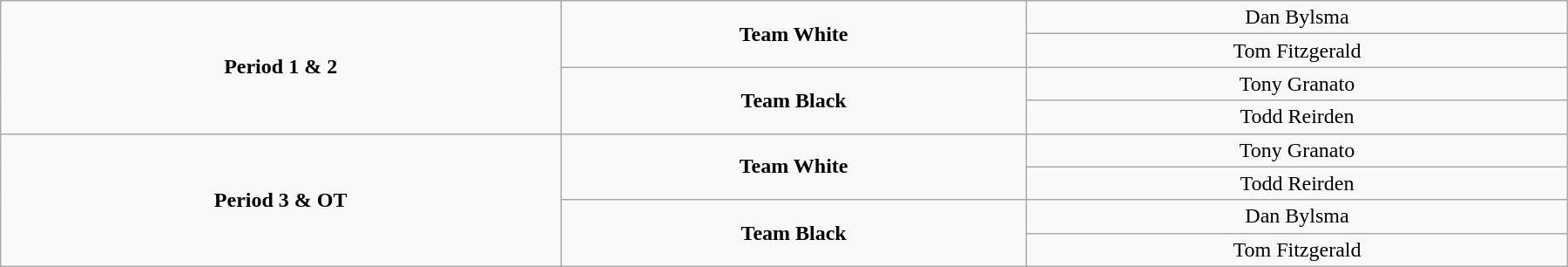<table class="wikitable" style="width:95%; text-align:center;margin: 0.5em auto;">
<tr>
<td rowspan=4><strong>Period 1 & 2</strong></td>
<td rowspan=2><strong>Team White</strong></td>
<td>Dan Bylsma</td>
</tr>
<tr>
<td>Tom Fitzgerald</td>
</tr>
<tr>
<td rowspan=2><strong>Team Black</strong></td>
<td>Tony Granato</td>
</tr>
<tr>
<td>Todd Reirden</td>
</tr>
<tr>
<td rowspan=4><strong>Period 3 & OT</strong></td>
<td rowspan=2><strong>Team White</strong></td>
<td>Tony Granato</td>
</tr>
<tr>
<td>Todd Reirden</td>
</tr>
<tr>
<td rowspan=2><strong>Team Black</strong></td>
<td>Dan Bylsma</td>
</tr>
<tr>
<td>Tom Fitzgerald</td>
</tr>
</table>
